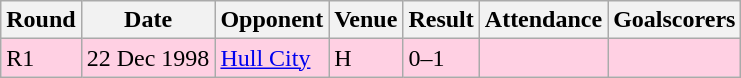<table class="wikitable">
<tr>
<th>Round</th>
<th>Date</th>
<th>Opponent</th>
<th>Venue</th>
<th>Result</th>
<th>Attendance</th>
<th>Goalscorers</th>
</tr>
<tr style="background-color: #ffd0e3;">
<td>R1</td>
<td>22 Dec 1998</td>
<td><a href='#'>Hull City</a></td>
<td>H</td>
<td>0–1</td>
<td></td>
<td></td>
</tr>
</table>
